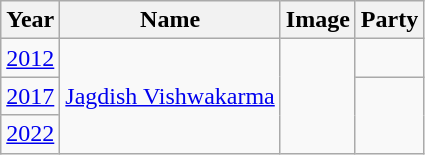<table class="wikitable sortable">
<tr>
<th>Year</th>
<th>Name</th>
<th>Image</th>
<th colspan="2">Party</th>
</tr>
<tr>
<td><a href='#'>2012</a></td>
<td rowspan="3"><a href='#'>Jagdish Vishwakarma</a></td>
<td rowspan="3"></td>
<td></td>
</tr>
<tr>
<td><a href='#'>2017</a></td>
</tr>
<tr>
<td><a href='#'>2022</a></td>
</tr>
</table>
